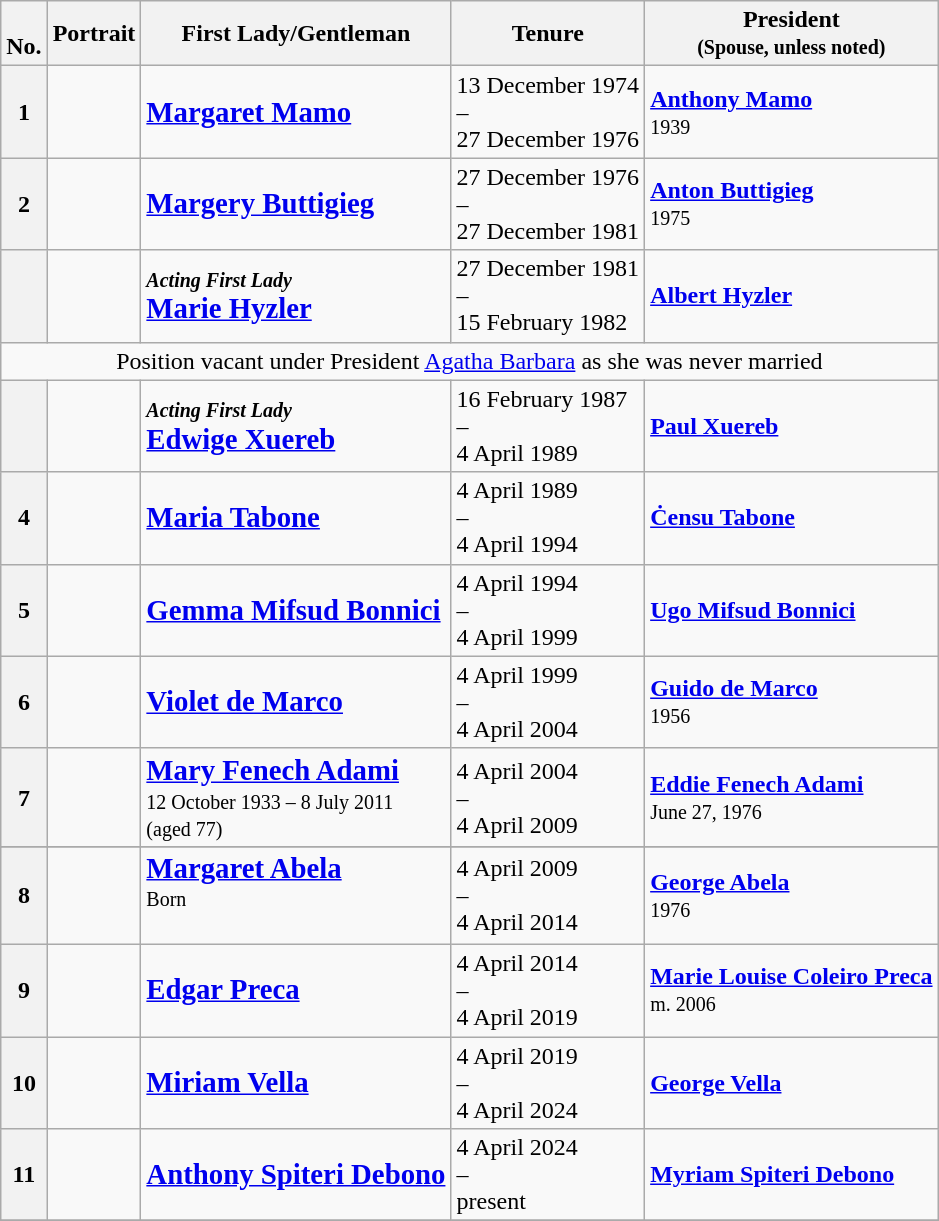<table class="wikitable plainrowheaders">
<tr>
<th><abbr><br>No.</abbr><br></th>
<th>Portrait</th>
<th>First Lady/Gentleman</th>
<th>Tenure</th>
<th>President<br><small>(Spouse, unless noted)</small></th>
</tr>
<tr>
<th>1</th>
<td></td>
<td><big><strong><a href='#'>Margaret Mamo</a></strong></big></td>
<td>13 December 1974<br>–<br>27 December 1976</td>
<td><strong><a href='#'>Anthony Mamo</a></strong><br><small> 1939</small></td>
</tr>
<tr>
<th>2</th>
<td></td>
<td><big><strong><a href='#'>Margery Buttigieg</a></strong></big></td>
<td>27 December 1976<br>–<br>27 December 1981</td>
<td><strong><a href='#'>Anton Buttigieg</a></strong><br><small> 1975</small></td>
</tr>
<tr>
<th></th>
<td></td>
<td><small><strong><em>Acting First Lady</em></strong></small><br><big><strong><a href='#'>Marie Hyzler</a></strong></big></td>
<td>27 December 1981<br>–<br>15 February 1982</td>
<td><strong><a href='#'>Albert Hyzler</a></strong><br></td>
</tr>
<tr>
<td colspan=5 align=center>Position vacant under President <a href='#'>Agatha Barbara</a> as she was never married</td>
</tr>
<tr>
<th></th>
<td></td>
<td><small><strong><em>Acting First Lady</em></strong></small><br><big><strong><a href='#'>Edwige Xuereb</a></strong></big></td>
<td>16 February 1987<br>–<br>4 April 1989</td>
<td><strong><a href='#'>Paul Xuereb</a></strong><br></td>
</tr>
<tr>
<th>4</th>
<td></td>
<td><big><strong><a href='#'>Maria Tabone</a></strong></big></td>
<td>4 April 1989<br>–<br>4 April 1994</td>
<td><strong><a href='#'>Ċensu Tabone</a></strong><br></td>
</tr>
<tr>
<th>5</th>
<td></td>
<td><big><strong><a href='#'>Gemma Mifsud Bonnici</a></strong></big></td>
<td>4 April 1994<br>–<br>4 April 1999</td>
<td><strong><a href='#'>Ugo Mifsud Bonnici</a></strong><br></td>
</tr>
<tr>
<th>6</th>
<td></td>
<td><big><strong><a href='#'>Violet de Marco</a></strong></big></td>
<td>4 April 1999<br>–<br>4 April 2004</td>
<td><strong><a href='#'>Guido de Marco</a></strong><br><small> 1956</small></td>
</tr>
<tr>
<th>7</th>
<td></td>
<td><big><strong><a href='#'>Mary Fenech Adami</a></strong></big><br><small>12 October 1933 – 8 July 2011<br>(aged 77)</small><br></td>
<td>4 April 2004<br>–<br>4 April 2009</td>
<td><strong><a href='#'>Eddie Fenech Adami</a></strong><br><small> June 27, 1976</small></td>
</tr>
<tr>
</tr>
<tr>
<th>8</th>
<td></td>
<td><big><strong><a href='#'>Margaret Abela</a></strong></big><br><small>Born </small><br><br></td>
<td>4 April 2009<br>–<br>4 April 2014</td>
<td><strong><a href='#'>George Abela</a></strong><br><small> 1976</small></td>
</tr>
<tr>
<th>9</th>
<td></td>
<td><big><strong><a href='#'>Edgar Preca</a></strong></big></td>
<td>4 April 2014<br>–<br>4 April 2019</td>
<td><strong><a href='#'>Marie Louise Coleiro Preca</a></strong><br><small>m. 2006</small></td>
</tr>
<tr>
<th>10</th>
<td></td>
<td><big><strong><a href='#'>Miriam Vella</a></strong></big></td>
<td>4 April 2019<br>–<br>4 April 2024</td>
<td><strong><a href='#'>George Vella</a></strong></td>
</tr>
<tr>
<th>11</th>
<td></td>
<td><big><strong><a href='#'>Anthony Spiteri Debono</a></strong></big></td>
<td>4 April 2024<br>–<br>present</td>
<td><strong><a href='#'>Myriam Spiteri Debono</a></strong></td>
</tr>
<tr>
</tr>
</table>
